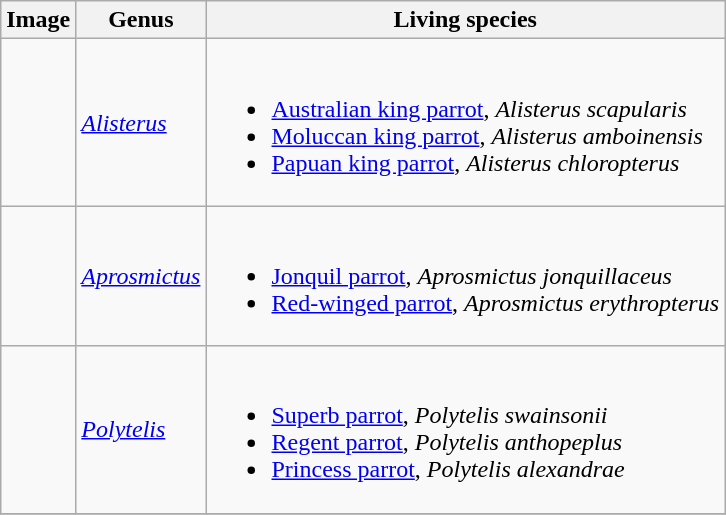<table class="wikitable">
<tr>
<th>Image</th>
<th>Genus</th>
<th>Living species</th>
</tr>
<tr>
<td></td>
<td><em><a href='#'>Alisterus</a></em> </td>
<td><br><ul><li><a href='#'>Australian king parrot</a>, <em>Alisterus scapularis</em></li><li><a href='#'>Moluccan king parrot</a>, <em>Alisterus amboinensis</em></li><li><a href='#'>Papuan king parrot</a>, <em>Alisterus chloropterus</em></li></ul></td>
</tr>
<tr>
<td></td>
<td><em><a href='#'>Aprosmictus</a></em>  </td>
<td><br><ul><li><a href='#'>Jonquil parrot</a>, <em>Aprosmictus jonquillaceus</em></li><li><a href='#'>Red-winged parrot</a>, <em>Aprosmictus erythropterus</em></li></ul></td>
</tr>
<tr>
<td></td>
<td><em><a href='#'>Polytelis</a></em>  </td>
<td><br><ul><li><a href='#'>Superb parrot</a>, <em>Polytelis swainsonii</em></li><li><a href='#'>Regent parrot</a>, <em>Polytelis anthopeplus</em></li><li><a href='#'>Princess parrot</a>, <em>Polytelis alexandrae</em></li></ul></td>
</tr>
<tr>
</tr>
</table>
